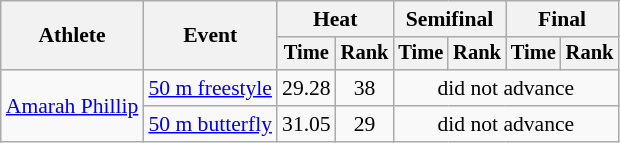<table class=wikitable style="font-size:90%">
<tr>
<th rowspan=2>Athlete</th>
<th rowspan=2>Event</th>
<th colspan="2">Heat</th>
<th colspan="2">Semifinal</th>
<th colspan="2">Final</th>
</tr>
<tr style="font-size:95%">
<th>Time</th>
<th>Rank</th>
<th>Time</th>
<th>Rank</th>
<th>Time</th>
<th>Rank</th>
</tr>
<tr align=center>
<td align=left rowspan=2><a href='#'>Amarah Phillip</a></td>
<td align=left><a href='#'>50 m freestyle</a></td>
<td>29.28</td>
<td>38</td>
<td colspan=4>did not advance</td>
</tr>
<tr align=center>
<td align=left><a href='#'>50 m butterfly</a></td>
<td>31.05</td>
<td>29</td>
<td colspan=4>did not advance</td>
</tr>
</table>
